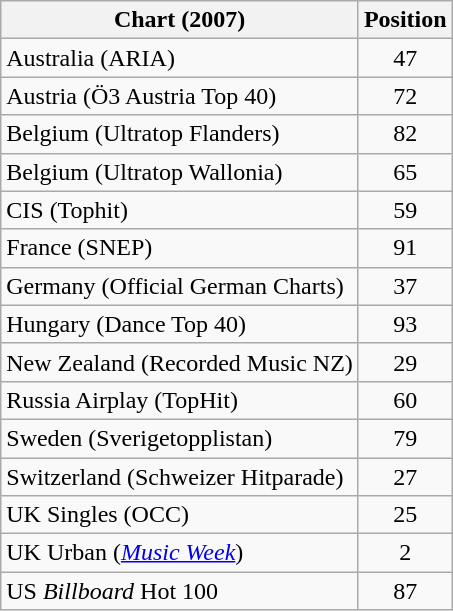<table class="wikitable plainrowheaders sortable">
<tr>
<th>Chart (2007)</th>
<th>Position</th>
</tr>
<tr>
<td>Australia (ARIA)</td>
<td style="text-align:center;">47</td>
</tr>
<tr>
<td>Austria (Ö3 Austria Top 40)</td>
<td style="text-align:center;">72</td>
</tr>
<tr>
<td>Belgium (Ultratop Flanders)</td>
<td style="text-align:center;">82</td>
</tr>
<tr>
<td>Belgium (Ultratop Wallonia)</td>
<td style="text-align:center;">65</td>
</tr>
<tr>
<td>CIS (Tophit)</td>
<td style="text-align:center;">59</td>
</tr>
<tr>
<td>France (SNEP)</td>
<td style="text-align:center;">91</td>
</tr>
<tr>
<td>Germany (Official German Charts)</td>
<td style="text-align:center;">37</td>
</tr>
<tr>
<td>Hungary (Dance Top 40)</td>
<td style="text-align:center;">93</td>
</tr>
<tr>
<td>New Zealand (Recorded Music NZ)</td>
<td align="center">29</td>
</tr>
<tr>
<td>Russia Airplay (TopHit)</td>
<td align="center">60</td>
</tr>
<tr>
<td>Sweden (Sverigetopplistan)</td>
<td style="text-align:center;">79</td>
</tr>
<tr>
<td>Switzerland (Schweizer Hitparade)</td>
<td style="text-align:center;">27</td>
</tr>
<tr>
<td>UK Singles (OCC)</td>
<td style="text-align:center;">25</td>
</tr>
<tr>
<td>UK Urban (<em><a href='#'>Music Week</a></em>)</td>
<td align="center">2</td>
</tr>
<tr>
<td>US <em>Billboard</em> Hot 100</td>
<td style="text-align:center;">87</td>
</tr>
</table>
